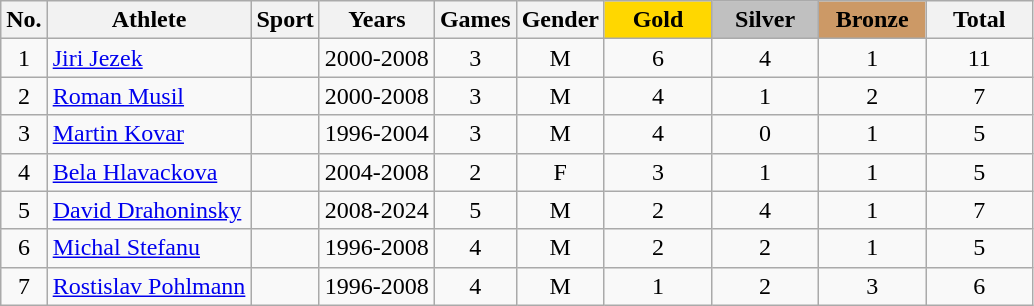<table class="wikitable sortable">
<tr>
<th>No.</th>
<th>Athlete</th>
<th>Sport</th>
<th>Years</th>
<th>Games</th>
<th>Gender</th>
<th style="background:gold; width:4.0em; font-weight:bold;">Gold</th>
<th style="background:silver; width:4.0em; font-weight:bold;">Silver</th>
<th style="background:#c96; width:4.0em; font-weight:bold;">Bronze</th>
<th style="width:4.0em;">Total</th>
</tr>
<tr align=center>
<td>1</td>
<td align=left><a href='#'>Jiri Jezek</a></td>
<td align=left></td>
<td>2000-2008</td>
<td>3</td>
<td>M</td>
<td>6</td>
<td>4</td>
<td>1</td>
<td>11</td>
</tr>
<tr align=center>
<td>2</td>
<td align=left><a href='#'>Roman Musil</a></td>
<td align=left><br></td>
<td>2000-2008</td>
<td>3</td>
<td>M</td>
<td>4</td>
<td>1</td>
<td>2</td>
<td>7</td>
</tr>
<tr align=center>
<td>3</td>
<td align=left><a href='#'>Martin Kovar</a></td>
<td align=left></td>
<td>1996-2004</td>
<td>3</td>
<td>M</td>
<td>4</td>
<td>0</td>
<td>1</td>
<td>5</td>
</tr>
<tr align=center>
<td>4</td>
<td align=left><a href='#'>Bela Hlavackova</a></td>
<td align=left></td>
<td>2004-2008</td>
<td>2</td>
<td>F</td>
<td>3</td>
<td>1</td>
<td>1</td>
<td>5</td>
</tr>
<tr align=center>
<td>5</td>
<td align=left><a href='#'>David Drahoninsky</a></td>
<td align=left></td>
<td>2008-2024</td>
<td>5</td>
<td>M</td>
<td>2</td>
<td>4</td>
<td>1</td>
<td>7</td>
</tr>
<tr align=center>
<td>6</td>
<td align=left><a href='#'>Michal Stefanu</a></td>
<td align=left></td>
<td>1996-2008</td>
<td>4</td>
<td>M</td>
<td>2</td>
<td>2</td>
<td>1</td>
<td>5</td>
</tr>
<tr align=center>
<td>7</td>
<td align=left><a href='#'>Rostislav Pohlmann</a></td>
<td align=left></td>
<td>1996-2008</td>
<td>4</td>
<td>M</td>
<td>1</td>
<td>2</td>
<td>3</td>
<td>6</td>
</tr>
</table>
